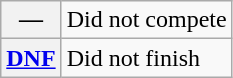<table class="wikitable">
<tr>
<th scope="row">—</th>
<td>Did not compete</td>
</tr>
<tr>
<th scope="row"><a href='#'>DNF</a></th>
<td>Did not finish</td>
</tr>
</table>
